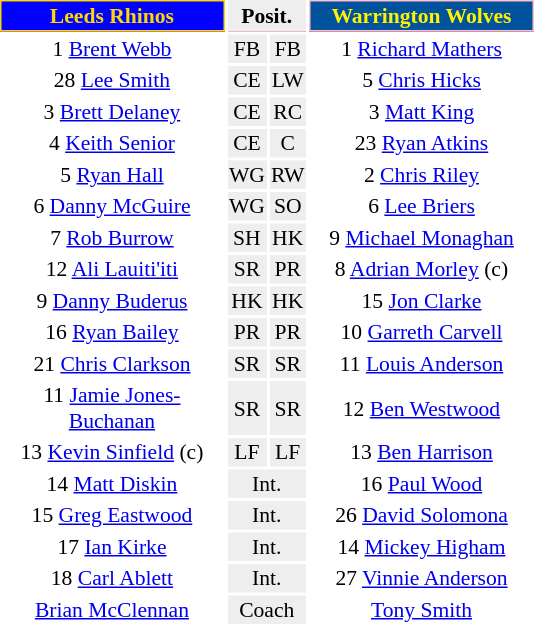<table align=right style="font-size:90%; margin-left:1em">
<tr bgcolor=#FF0033>
<th align="centre" width="146" style="border: 1px solid gold; background: blue; color: gold">Leeds Rhinos</th>
<th align="center" style="background: #eeeeee; color: black" colspan="2">Posit.</th>
<th align="centre" width="146" style="border: 1px solid #FFC0CB; background: #00529c; color: #fff300">Warrington Wolves</th>
</tr>
<tr>
<td align="center">1 <a href='#'>Brent Webb</a></td>
<td align="center" style="background: #eeeeee">FB</td>
<td align="center" style="background: #eeeeee">FB</td>
<td align="center">1 <a href='#'>Richard Mathers</a></td>
</tr>
<tr>
<td align="center">28 <a href='#'>Lee Smith</a></td>
<td align="center" style="background: #eeeeee">CE</td>
<td align="center" style="background: #eeeeee">LW</td>
<td align="center">5 <a href='#'>Chris Hicks</a></td>
</tr>
<tr>
<td align="center">3 <a href='#'>Brett Delaney</a></td>
<td align="center" style="background: #eeeeee">CE</td>
<td align="center" style="background: #eeeeee">RC</td>
<td align="center">3 <a href='#'>Matt King</a></td>
</tr>
<tr>
<td align="center">4 <a href='#'>Keith Senior</a></td>
<td align="center" style="background: #eeeeee">CE</td>
<td align="center" style="background: #eeeeee">C</td>
<td align="center">23  <a href='#'>Ryan Atkins</a></td>
</tr>
<tr>
<td align="center">5 <a href='#'>Ryan Hall</a></td>
<td align="center" style="background: #eeeeee">WG</td>
<td align="center" style="background: #eeeeee">RW</td>
<td align="center">2 <a href='#'>Chris Riley</a></td>
</tr>
<tr>
<td align="center">6 <a href='#'>Danny McGuire</a></td>
<td align="center" style="background: #eeeeee">WG</td>
<td align="center" style="background: #eeeeee">SO</td>
<td align="center">6 <a href='#'>Lee Briers</a></td>
</tr>
<tr>
<td align="center">7 <a href='#'>Rob Burrow</a></td>
<td align="center" style="background: #eeeeee">SH</td>
<td align="center" style="background: #eeeeee">HK</td>
<td align="center">9 <a href='#'>Michael Monaghan</a></td>
</tr>
<tr>
<td align="center">12 <a href='#'>Ali Lauiti'iti</a></td>
<td align="center" style="background: #eeeeee">SR</td>
<td align="center" style="background: #eeeeee">PR</td>
<td align="center">8 <a href='#'>Adrian Morley</a> (c)</td>
</tr>
<tr>
<td align="center">9 <a href='#'>Danny Buderus</a></td>
<td align="center" style="background: #eeeeee">HK</td>
<td align="center" style="background: #eeeeee">HK</td>
<td align="center">15 <a href='#'>Jon Clarke</a></td>
</tr>
<tr>
<td align="center">16 <a href='#'>Ryan Bailey</a></td>
<td align="center" style="background: #eeeeee">PR</td>
<td align="center" style="background: #eeeeee">PR</td>
<td align="center">10 <a href='#'>Garreth Carvell</a></td>
</tr>
<tr>
<td align="center">21 <a href='#'>Chris Clarkson</a></td>
<td align="center" style="background: #eeeeee">SR</td>
<td align="center" style="background: #eeeeee">SR</td>
<td align="center">11 <a href='#'>Louis Anderson</a></td>
</tr>
<tr>
<td align="center">11 <a href='#'>Jamie Jones-Buchanan</a></td>
<td align="center" style="background: #eeeeee">SR</td>
<td align="center" style="background: #eeeeee">SR</td>
<td align="center">12 <a href='#'>Ben Westwood</a></td>
</tr>
<tr>
<td align="center">13 <a href='#'>Kevin Sinfield</a> (c)</td>
<td align="center" style="background: #eeeeee">LF</td>
<td align="center" style="background: #eeeeee">LF</td>
<td align="center">13 <a href='#'>Ben Harrison</a></td>
</tr>
<tr>
<td align="center">14 <a href='#'>Matt Diskin</a></td>
<td align="center" style="background: #eeeeee"  colspan="2">Int.</td>
<td align="center">16 <a href='#'>Paul Wood</a></td>
</tr>
<tr>
<td align="center">15 <a href='#'>Greg Eastwood</a></td>
<td align="center" style="background: #eeeeee" colspan="2">Int.</td>
<td align="center">26 <a href='#'>David Solomona</a></td>
</tr>
<tr>
<td align="center">17 <a href='#'>Ian Kirke</a></td>
<td align="center" style="background: #eeeeee" colspan="2">Int.</td>
<td align="center">14 <a href='#'>Mickey Higham</a></td>
</tr>
<tr>
<td align="center">18 <a href='#'>Carl Ablett</a></td>
<td align="center" style="background: #eeeeee" colspan="2">Int.</td>
<td align="center">27 <a href='#'>Vinnie Anderson</a></td>
</tr>
<tr>
<td align="center"><a href='#'>Brian McClennan</a></td>
<td align="center" style="background: #eeeeee" colspan="2">Coach</td>
<td align="center"><a href='#'>Tony Smith</a></td>
</tr>
</table>
